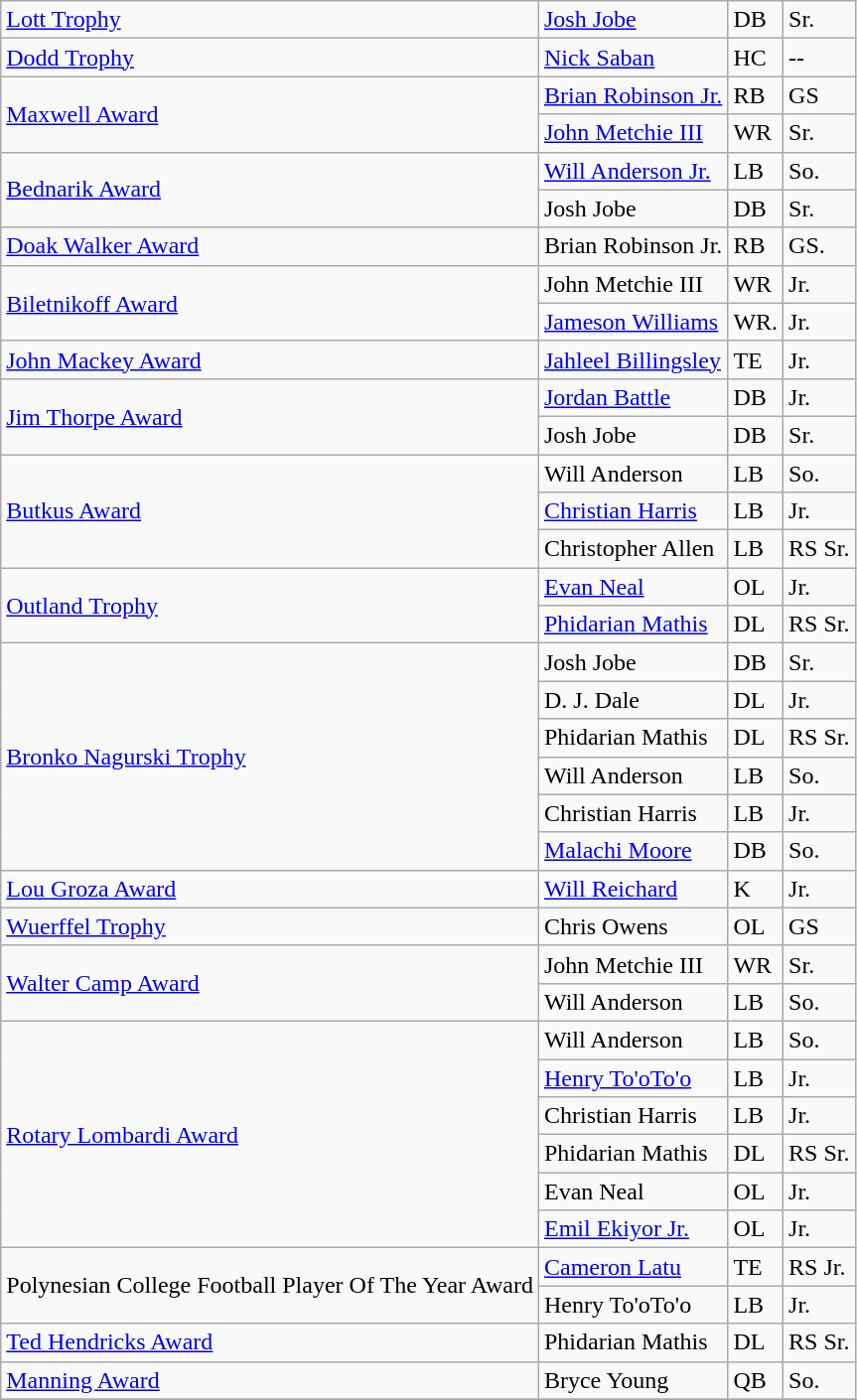<table class="wikitable">
<tr>
<td><a href='#'>Lott Trophy</a></td>
<td><a href='#'>Josh Jobe</a></td>
<td>DB</td>
<td>Sr.</td>
</tr>
<tr>
<td><a href='#'>Dodd Trophy</a></td>
<td><a href='#'>Nick Saban</a></td>
<td>HC</td>
<td>--</td>
</tr>
<tr>
<td rowspan=2><a href='#'>Maxwell Award</a></td>
<td><a href='#'>Brian Robinson Jr.</a></td>
<td>RB</td>
<td>GS</td>
</tr>
<tr>
<td><a href='#'>John Metchie III</a></td>
<td>WR</td>
<td>Sr.</td>
</tr>
<tr>
<td rowspan=2><a href='#'>Bednarik Award</a></td>
<td><a href='#'>Will Anderson Jr.</a></td>
<td>LB</td>
<td>So.</td>
</tr>
<tr>
<td>Josh Jobe</td>
<td>DB</td>
<td>Sr.</td>
</tr>
<tr>
<td><a href='#'>Doak Walker Award</a></td>
<td>Brian Robinson Jr.</td>
<td>RB</td>
<td>GS.</td>
</tr>
<tr>
<td rowspan=2><a href='#'>Biletnikoff Award</a></td>
<td>John Metchie III</td>
<td>WR</td>
<td>Jr.</td>
</tr>
<tr>
<td><a href='#'>Jameson Williams</a></td>
<td>WR.</td>
<td>Jr.</td>
</tr>
<tr>
<td><a href='#'>John Mackey Award</a></td>
<td><a href='#'>Jahleel Billingsley</a></td>
<td>TE</td>
<td>Jr.</td>
</tr>
<tr>
<td rowspan=2><a href='#'>Jim Thorpe Award</a></td>
<td><a href='#'>Jordan Battle</a></td>
<td>DB</td>
<td>Jr.</td>
</tr>
<tr>
<td>Josh Jobe</td>
<td>DB</td>
<td>Sr.</td>
</tr>
<tr>
<td rowspan=3><a href='#'>Butkus Award</a></td>
<td>Will Anderson</td>
<td>LB</td>
<td>So.</td>
</tr>
<tr>
<td><a href='#'>Christian Harris</a></td>
<td>LB</td>
<td>Jr.</td>
</tr>
<tr>
<td>Christopher Allen</td>
<td>LB</td>
<td>RS Sr.</td>
</tr>
<tr>
<td rowspan=2><a href='#'>Outland Trophy</a></td>
<td><a href='#'>Evan Neal</a></td>
<td>OL</td>
<td>Jr.</td>
</tr>
<tr>
<td><a href='#'>Phidarian Mathis</a></td>
<td>DL</td>
<td>RS Sr.</td>
</tr>
<tr>
<td rowspan=6><a href='#'>Bronko Nagurski Trophy</a></td>
<td>Josh Jobe</td>
<td>DB</td>
<td>Sr.</td>
</tr>
<tr>
<td>D. J. Dale</td>
<td>DL</td>
<td>Jr.</td>
</tr>
<tr>
<td>Phidarian Mathis</td>
<td>DL</td>
<td>RS Sr.</td>
</tr>
<tr>
<td>Will Anderson</td>
<td>LB</td>
<td>So.</td>
</tr>
<tr>
<td>Christian Harris</td>
<td>LB</td>
<td>Jr.</td>
</tr>
<tr>
<td><a href='#'>Malachi Moore</a></td>
<td>DB</td>
<td>So.</td>
</tr>
<tr>
<td><a href='#'>Lou Groza Award</a></td>
<td><a href='#'>Will Reichard</a></td>
<td>K</td>
<td>Jr.</td>
</tr>
<tr>
<td><a href='#'>Wuerffel Trophy</a></td>
<td>Chris Owens</td>
<td>OL</td>
<td>GS</td>
</tr>
<tr>
<td rowspan=2><a href='#'>Walter Camp Award</a></td>
<td>John Metchie III</td>
<td>WR</td>
<td>Sr.</td>
</tr>
<tr>
<td>Will Anderson</td>
<td>LB</td>
<td>So.</td>
</tr>
<tr>
<td rowspan=6><a href='#'>Rotary Lombardi Award</a></td>
<td>Will Anderson</td>
<td>LB</td>
<td>So.</td>
</tr>
<tr>
<td><a href='#'>Henry To'oTo'o</a></td>
<td>LB</td>
<td>Jr.</td>
</tr>
<tr>
<td>Christian Harris</td>
<td>LB</td>
<td>Jr.</td>
</tr>
<tr>
<td>Phidarian Mathis</td>
<td>DL</td>
<td>RS Sr.</td>
</tr>
<tr>
<td>Evan Neal</td>
<td>OL</td>
<td>Jr.</td>
</tr>
<tr>
<td><a href='#'>Emil Ekiyor Jr.</a></td>
<td>OL</td>
<td>Jr.</td>
</tr>
<tr>
<td rowspan=2>Polynesian College Football Player Of The Year Award</td>
<td><a href='#'>Cameron Latu</a></td>
<td>TE</td>
<td>RS Jr.</td>
</tr>
<tr>
<td>Henry To'oTo'o</td>
<td>LB</td>
<td>Jr.</td>
</tr>
<tr>
<td><a href='#'>Ted Hendricks Award</a></td>
<td>Phidarian Mathis</td>
<td>DL</td>
<td>RS Sr.</td>
</tr>
<tr>
<td><a href='#'>Manning Award</a></td>
<td>Bryce Young</td>
<td>QB</td>
<td>So.</td>
</tr>
<tr>
</tr>
</table>
